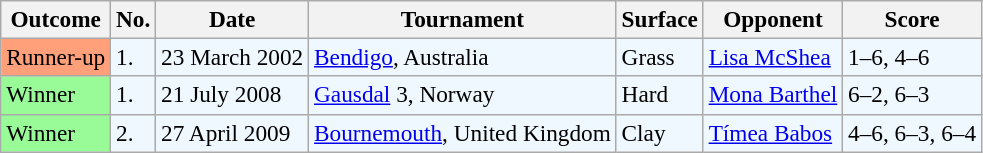<table class="sortable wikitable" style=font-size:97%>
<tr>
<th>Outcome</th>
<th>No.</th>
<th>Date</th>
<th>Tournament</th>
<th>Surface</th>
<th>Opponent</th>
<th>Score</th>
</tr>
<tr style="background:#f0f8ff;">
<td style="background:#ffa07a;">Runner-up</td>
<td>1.</td>
<td>23 March 2002</td>
<td><a href='#'>Bendigo</a>, Australia</td>
<td>Grass</td>
<td> <a href='#'>Lisa McShea</a></td>
<td>1–6, 4–6</td>
</tr>
<tr style="background:#f0f8ff;">
<td style="background:#98fb98;">Winner</td>
<td>1.</td>
<td>21 July 2008</td>
<td><a href='#'>Gausdal</a> 3, Norway</td>
<td>Hard</td>
<td> <a href='#'>Mona Barthel</a></td>
<td>6–2, 6–3</td>
</tr>
<tr style="background:#f0f8ff;">
<td style="background:#98fb98;">Winner</td>
<td>2.</td>
<td>27 April 2009</td>
<td><a href='#'>Bournemouth</a>, United Kingdom</td>
<td>Clay</td>
<td> <a href='#'>Tímea Babos</a></td>
<td>4–6, 6–3, 6–4</td>
</tr>
</table>
